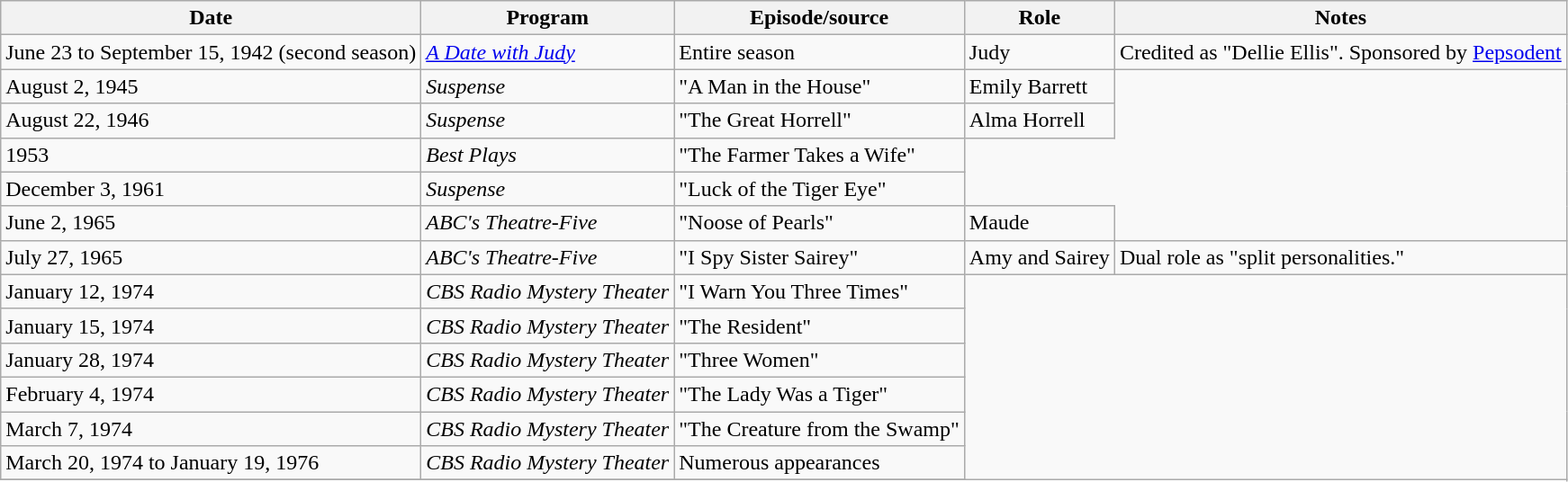<table class="wikitable">
<tr>
<th>Date</th>
<th>Program</th>
<th>Episode/source</th>
<th>Role</th>
<th>Notes</th>
</tr>
<tr>
<td>June 23 to September 15, 1942 (second season)</td>
<td><em><a href='#'>A Date with Judy</a></em></td>
<td>Entire season</td>
<td>Judy</td>
<td>Credited as "Dellie Ellis". Sponsored by <a href='#'>Pepsodent</a></td>
</tr>
<tr>
<td>August 2, 1945</td>
<td><em>Suspense</em></td>
<td>"A Man in the House"</td>
<td>Emily Barrett</td>
</tr>
<tr>
<td>August 22, 1946</td>
<td><em>Suspense</em></td>
<td>"The Great Horrell"</td>
<td>Alma Horrell</td>
</tr>
<tr>
<td>1953</td>
<td><em>Best Plays</em></td>
<td>"The Farmer Takes a Wife"</td>
</tr>
<tr>
<td>December 3, 1961</td>
<td><em>Suspense</em></td>
<td>"Luck of the Tiger Eye"</td>
</tr>
<tr>
<td>June 2, 1965</td>
<td><em>ABC's Theatre-Five</em></td>
<td>"Noose of Pearls"</td>
<td>Maude</td>
</tr>
<tr>
<td>July 27, 1965</td>
<td><em>ABC's Theatre-Five</em></td>
<td>"I Spy Sister Sairey"</td>
<td>Amy and Sairey</td>
<td>Dual role as "split personalities."</td>
</tr>
<tr>
<td>January 12, 1974</td>
<td><em>CBS Radio Mystery Theater</em></td>
<td>"I Warn You Three Times"</td>
</tr>
<tr>
<td>January 15, 1974</td>
<td><em>CBS Radio Mystery Theater</em></td>
<td>"The Resident"</td>
</tr>
<tr>
<td>January 28, 1974</td>
<td><em>CBS Radio Mystery Theater</em></td>
<td>"Three Women"</td>
</tr>
<tr>
<td>February 4, 1974</td>
<td><em>CBS Radio Mystery Theater</em></td>
<td>"The Lady Was a Tiger"</td>
</tr>
<tr>
<td>March 7, 1974</td>
<td><em>CBS Radio Mystery Theater</em></td>
<td>"The Creature from the Swamp"</td>
</tr>
<tr>
<td>March 20, 1974 to January 19, 1976</td>
<td><em>CBS Radio Mystery Theater</em></td>
<td>Numerous appearances</td>
</tr>
<tr>
</tr>
</table>
